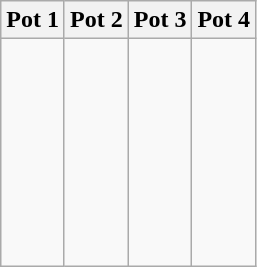<table class="wikitable">
<tr>
<th width=25%>Pot 1</th>
<th width=25%>Pot 2</th>
<th width=25%>Pot 3</th>
<th width=25%>Pot 4</th>
</tr>
<tr style="vertical-align:top">
<td><br><strong></strong><br>
<strong></strong><br>
<strong></strong><br>
<br>
<strong></strong><br>
<strong></strong><br>
<br>
<strong></strong></td>
<td><br><strong></strong><br>
<strong></strong><br>
<strong></strong><br>
<strong></strong><br>
<strong></strong><br>
<strong></strong><br>
<br>
<strong></strong></td>
<td><br><br>
<br>
<strong></strong><br>
<br>
<br>
<br>
<br>
</td>
<td><br><br>
<br>
<br>
<br>
<br>
<br>
<br>
</td>
</tr>
</table>
